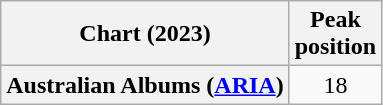<table class="wikitable plainrowheaders" style="text-align:center">
<tr>
<th scope="col">Chart (2023)</th>
<th scope="col">Peak<br>position</th>
</tr>
<tr>
<th scope="row">Australian Albums (<a href='#'>ARIA</a>)</th>
<td>18</td>
</tr>
</table>
